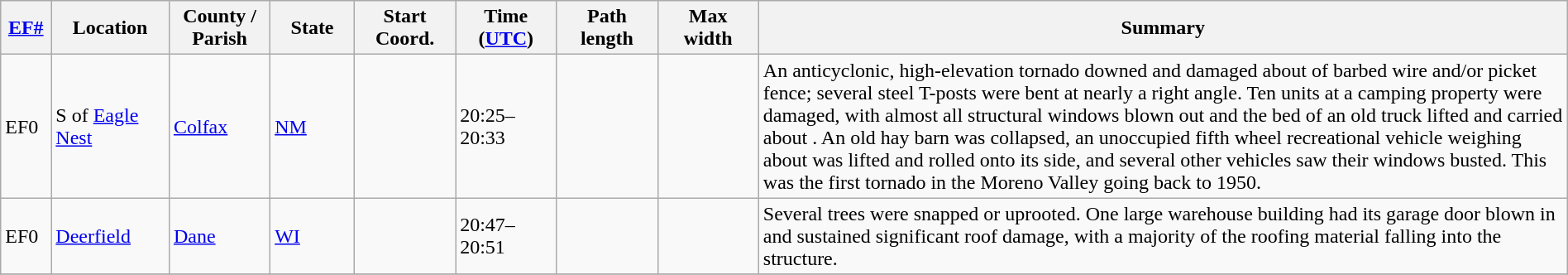<table class="wikitable sortable" style="width:100%;">
<tr>
<th scope="col" style="width:3%; text-align:center;"><a href='#'>EF#</a></th>
<th scope="col" style="width:7%; text-align:center;" class="unsortable">Location</th>
<th scope="col" style="width:6%; text-align:center;" class="unsortable">County / Parish</th>
<th scope="col" style="width:5%; text-align:center;">State</th>
<th scope="col" style="width:6%; text-align:center;">Start Coord.</th>
<th scope="col" style="width:6%; text-align:center;">Time (<a href='#'>UTC</a>)</th>
<th scope="col" style="width:6%; text-align:center;">Path length</th>
<th scope="col" style="width:6%; text-align:center;">Max width</th>
<th scope="col" class="unsortable" style="width:48%; text-align:center;">Summary</th>
</tr>
<tr>
<td bgcolor=>EF0</td>
<td>S of <a href='#'>Eagle Nest</a></td>
<td><a href='#'>Colfax</a></td>
<td><a href='#'>NM</a></td>
<td></td>
<td>20:25–20:33</td>
<td></td>
<td></td>
<td>An anticyclonic, high-elevation tornado downed and damaged about  of barbed wire and/or picket fence; several steel T-posts were bent at nearly a right angle. Ten units at a camping property were damaged, with almost all structural windows blown out and the bed of an old truck lifted and carried about . An old hay barn was collapsed, an unoccupied fifth wheel recreational vehicle weighing about  was lifted and rolled onto its side, and several other vehicles saw their windows busted. This was the first tornado in the Moreno Valley going back to 1950.</td>
</tr>
<tr>
<td bgcolor=>EF0</td>
<td><a href='#'>Deerfield</a></td>
<td><a href='#'>Dane</a></td>
<td><a href='#'>WI</a></td>
<td></td>
<td>20:47–20:51</td>
<td></td>
<td></td>
<td>Several trees were snapped or uprooted. One large warehouse building had its garage door blown in and sustained significant roof damage, with a majority of the roofing material falling into the structure.</td>
</tr>
<tr>
</tr>
</table>
